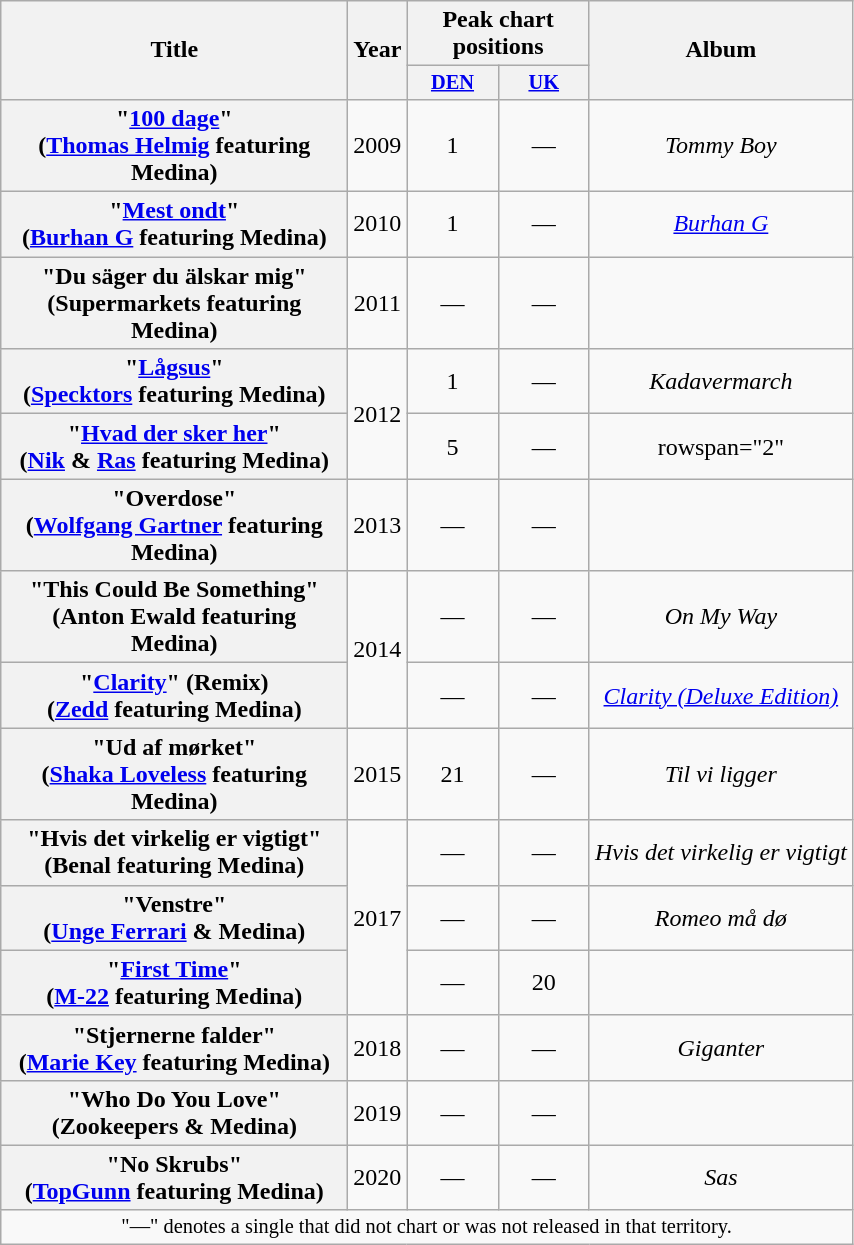<table class="wikitable plainrowheaders" style="text-align:center;" border="1">
<tr>
<th scope="col" rowspan="2" style="width:14em;">Title</th>
<th scope="col" rowspan="2" style="width:1em;">Year</th>
<th scope="col" colspan="2">Peak chart positions</th>
<th scope="col" rowspan="2">Album</th>
</tr>
<tr>
<th scope="col" style="width:4em;font-size:85%"><a href='#'>DEN</a><br></th>
<th scope="col" style="width:4em;font-size:85%"><a href='#'>UK</a><br></th>
</tr>
<tr>
<th scope="row">"<a href='#'>100 dage</a>"<br><span>(<a href='#'>Thomas Helmig</a> featuring Medina)</span></th>
<td>2009</td>
<td>1</td>
<td>—</td>
<td><em>Tommy Boy</em></td>
</tr>
<tr>
<th scope="row">"<a href='#'>Mest ondt</a>"<br><span>(<a href='#'>Burhan G</a> featuring Medina)</span></th>
<td>2010</td>
<td>1</td>
<td>—</td>
<td><em><a href='#'>Burhan G</a></em></td>
</tr>
<tr>
<th scope="row">"Du säger du älskar mig"<br><span>(Supermarkets featuring Medina)</span></th>
<td>2011</td>
<td>—</td>
<td>—</td>
<td></td>
</tr>
<tr>
<th scope="row">"<a href='#'>Lågsus</a>"<br><span>(<a href='#'>Specktors</a> featuring Medina)</span></th>
<td rowspan="2">2012</td>
<td>1</td>
<td>—</td>
<td><em>Kadavermarch</em></td>
</tr>
<tr>
<th scope="row">"<a href='#'>Hvad der sker her</a>"<br><span>(<a href='#'>Nik</a> & <a href='#'>Ras</a> featuring Medina)</span></th>
<td>5</td>
<td>—</td>
<td>rowspan="2" </td>
</tr>
<tr>
<th scope="row">"Overdose"<br><span>(<a href='#'>Wolfgang Gartner</a> featuring Medina)</span></th>
<td>2013</td>
<td>—</td>
<td>—</td>
</tr>
<tr>
<th scope="row">"This Could Be Something"<br><span>(Anton Ewald featuring Medina)</span></th>
<td rowspan="2">2014</td>
<td>—</td>
<td>—</td>
<td><em>On My Way</em></td>
</tr>
<tr>
<th scope="row">"<a href='#'>Clarity</a>" (Remix)<br><span>(<a href='#'>Zedd</a> featuring Medina)</span></th>
<td>—</td>
<td>—</td>
<td><em><a href='#'>Clarity (Deluxe Edition)</a></em></td>
</tr>
<tr>
<th scope="row">"Ud af mørket"<br><span>(<a href='#'>Shaka Loveless</a> featuring Medina)</span></th>
<td>2015</td>
<td>21</td>
<td>—</td>
<td><em>Til vi ligger</em></td>
</tr>
<tr>
<th scope="row">"Hvis det virkelig er vigtigt"<br><span>(Benal featuring Medina)</span></th>
<td rowspan="3">2017</td>
<td>—</td>
<td>—</td>
<td><em>Hvis det virkelig er vigtigt</em></td>
</tr>
<tr>
<th scope="row">"Venstre"<br><span>(<a href='#'>Unge Ferrari</a> & Medina)</span></th>
<td>—</td>
<td>—</td>
<td><em>Romeo må dø</em></td>
</tr>
<tr>
<th scope="row">"<a href='#'>First Time</a>"<br><span>(<a href='#'>M-22</a> featuring Medina)</span></th>
<td>—</td>
<td>20</td>
<td></td>
</tr>
<tr>
<th scope="row">"Stjernerne falder"<br><span>(<a href='#'>Marie Key</a> featuring Medina)</span></th>
<td>2018</td>
<td>—</td>
<td>—</td>
<td><em>Giganter</em></td>
</tr>
<tr>
<th scope="row">"Who Do You Love"<br><span>(Zookeepers & Medina)</span></th>
<td>2019</td>
<td>—</td>
<td>—</td>
<td></td>
</tr>
<tr>
<th scope="row">"No Skrubs"<br><span>(<a href='#'>TopGunn</a> featuring Medina)</span></th>
<td>2020</td>
<td>—</td>
<td>—</td>
<td><em>Sas</em></td>
</tr>
<tr>
<td colspan="18" style="font-size:85%">"—" denotes a single that did not chart or was not released in that territory.</td>
</tr>
</table>
